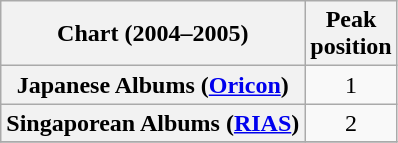<table class="wikitable plainrowheaders">
<tr>
<th>Chart (2004–2005)</th>
<th>Peak<br>position</th>
</tr>
<tr>
<th scope="row">Japanese Albums (<a href='#'>Oricon</a>)</th>
<td style="text-align:center;">1</td>
</tr>
<tr>
<th scope="row">Singaporean Albums (<a href='#'>RIAS</a>)</th>
<td align="center">2</td>
</tr>
<tr>
</tr>
</table>
